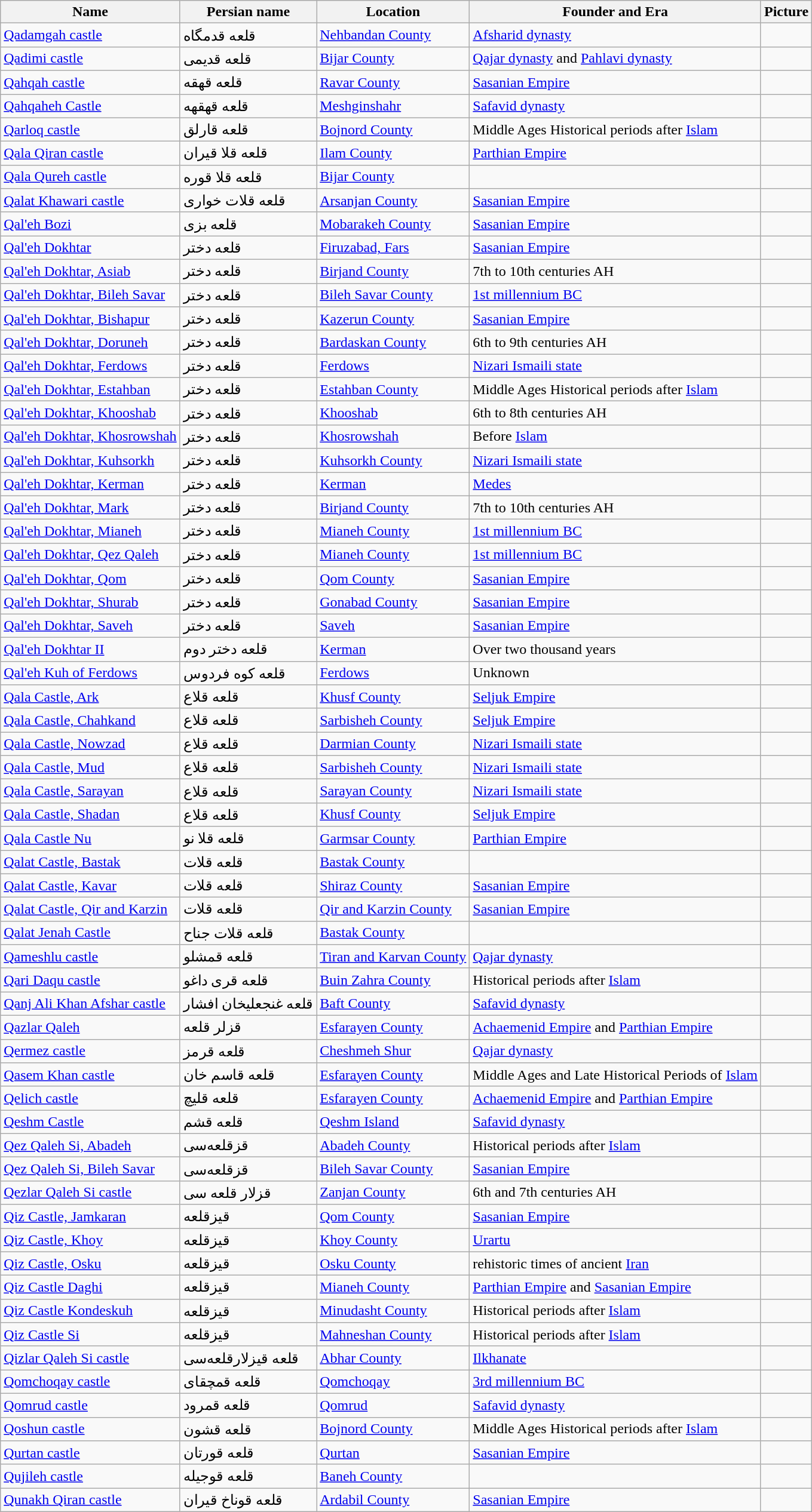<table class="wikitable">
<tr>
<th>Name</th>
<th>Persian name</th>
<th>Location</th>
<th>Founder and Era</th>
<th>Picture</th>
</tr>
<tr>
<td><a href='#'>Qadamgah castle</a></td>
<td>قلعه قدمگاه</td>
<td><a href='#'>Nehbandan County</a></td>
<td><a href='#'>Afsharid dynasty</a></td>
<td></td>
</tr>
<tr>
<td><a href='#'>Qadimi castle</a></td>
<td>قلعه قدیمی</td>
<td><a href='#'>Bijar County</a></td>
<td><a href='#'>Qajar dynasty</a> and <a href='#'>Pahlavi dynasty</a></td>
<td></td>
</tr>
<tr>
<td><a href='#'>Qahqah castle</a></td>
<td>قلعه قهقه</td>
<td><a href='#'>Ravar County</a></td>
<td><a href='#'>Sasanian Empire</a></td>
<td align="center"></td>
</tr>
<tr>
<td><a href='#'>Qahqaheh Castle</a></td>
<td>قلعه قهقهه</td>
<td><a href='#'>Meshginshahr</a></td>
<td><a href='#'>Safavid dynasty</a></td>
<td align="center"></td>
</tr>
<tr>
<td><a href='#'>Qarloq castle</a></td>
<td>قلعه قارلق</td>
<td><a href='#'>Bojnord County</a></td>
<td>Middle Ages Historical periods after <a href='#'>Islam</a></td>
<td></td>
</tr>
<tr>
<td><a href='#'>Qala Qiran castle</a></td>
<td>قلعه قلا قیران</td>
<td><a href='#'>Ilam County</a></td>
<td><a href='#'>Parthian Empire</a></td>
<td></td>
</tr>
<tr>
<td><a href='#'>Qala Qureh castle</a></td>
<td>قلعه قلا قوره</td>
<td><a href='#'>Bijar County</a></td>
<td></td>
<td></td>
</tr>
<tr>
<td><a href='#'>Qalat Khawari castle</a></td>
<td>قلعه قلات خواری</td>
<td><a href='#'>Arsanjan County</a></td>
<td><a href='#'>Sasanian Empire</a></td>
<td></td>
</tr>
<tr>
<td><a href='#'>Qal'eh Bozi</a></td>
<td>قلعه بزی</td>
<td><a href='#'>Mobarakeh County</a></td>
<td><a href='#'>Sasanian Empire</a></td>
<td align="center"></td>
</tr>
<tr>
<td><a href='#'>Qal'eh Dokhtar</a></td>
<td>قلعه دختر</td>
<td><a href='#'>Firuzabad, Fars</a></td>
<td><a href='#'>Sasanian Empire</a></td>
<td align="center"></td>
</tr>
<tr>
<td><a href='#'>Qal'eh Dokhtar, Asiab</a></td>
<td>قلعه دختر</td>
<td><a href='#'>Birjand County</a></td>
<td>7th to 10th centuries AH</td>
<td></td>
</tr>
<tr>
<td><a href='#'>Qal'eh Dokhtar, Bileh Savar</a></td>
<td>قلعه دختر</td>
<td><a href='#'>Bileh Savar County</a></td>
<td><a href='#'>1st millennium BC</a></td>
<td></td>
</tr>
<tr>
<td><a href='#'>Qal'eh Dokhtar, Bishapur</a></td>
<td>قلعه دختر</td>
<td><a href='#'>Kazerun County</a></td>
<td><a href='#'>Sasanian Empire</a></td>
<td></td>
</tr>
<tr>
<td><a href='#'>Qal'eh Dokhtar, Doruneh</a></td>
<td>قلعه دختر</td>
<td><a href='#'>Bardaskan County</a></td>
<td>6th to 9th centuries AH</td>
<td></td>
</tr>
<tr>
<td><a href='#'>Qal'eh Dokhtar, Ferdows</a></td>
<td>قلعه دختر</td>
<td><a href='#'>Ferdows</a></td>
<td><a href='#'>Nizari Ismaili state</a></td>
<td></td>
</tr>
<tr>
<td><a href='#'>Qal'eh Dokhtar, Estahban</a></td>
<td>قلعه دختر</td>
<td><a href='#'>Estahban County</a></td>
<td>Middle Ages Historical periods after <a href='#'>Islam</a></td>
<td></td>
</tr>
<tr>
<td><a href='#'>Qal'eh Dokhtar, Khooshab</a></td>
<td>قلعه دختر</td>
<td><a href='#'>Khooshab</a></td>
<td>6th to 8th centuries AH</td>
<td align="center"></td>
</tr>
<tr>
<td><a href='#'>Qal'eh Dokhtar, Khosrowshah</a></td>
<td>قلعه دختر</td>
<td><a href='#'>Khosrowshah</a></td>
<td>Before <a href='#'>Islam</a></td>
<td></td>
</tr>
<tr>
<td><a href='#'>Qal'eh Dokhtar, Kuhsorkh</a></td>
<td>قلعه دختر</td>
<td><a href='#'>Kuhsorkh County</a></td>
<td><a href='#'>Nizari Ismaili state</a></td>
<td align="center"></td>
</tr>
<tr>
<td><a href='#'>Qal'eh Dokhtar, Kerman</a></td>
<td>قلعه دختر</td>
<td><a href='#'>Kerman</a></td>
<td><a href='#'>Medes</a></td>
<td align="center"></td>
</tr>
<tr>
<td><a href='#'>Qal'eh Dokhtar, Mark</a></td>
<td>قلعه دختر</td>
<td><a href='#'>Birjand County</a></td>
<td>7th to 10th centuries AH</td>
<td></td>
</tr>
<tr>
<td><a href='#'>Qal'eh Dokhtar, Mianeh</a></td>
<td>قلعه دختر</td>
<td><a href='#'>Mianeh County</a></td>
<td><a href='#'>1st millennium BC</a></td>
<td align="center"></td>
</tr>
<tr>
<td><a href='#'>Qal'eh Dokhtar, Qez Qaleh</a></td>
<td>قلعه دختر</td>
<td><a href='#'>Mianeh County</a></td>
<td><a href='#'>1st millennium BC</a></td>
<td align="center"></td>
</tr>
<tr>
<td><a href='#'>Qal'eh Dokhtar, Qom</a></td>
<td>قلعه دختر</td>
<td><a href='#'>Qom County</a></td>
<td><a href='#'>Sasanian Empire</a></td>
<td align="center"></td>
</tr>
<tr>
<td><a href='#'>Qal'eh Dokhtar, Shurab</a></td>
<td>قلعه دختر</td>
<td><a href='#'>Gonabad County</a></td>
<td><a href='#'>Sasanian Empire</a></td>
<td></td>
</tr>
<tr>
<td><a href='#'>Qal'eh Dokhtar, Saveh</a></td>
<td>قلعه دختر</td>
<td><a href='#'>Saveh</a></td>
<td><a href='#'>Sasanian Empire</a></td>
<td align="center"></td>
</tr>
<tr>
<td><a href='#'>Qal'eh Dokhtar II</a></td>
<td>قلعه دختر دوم</td>
<td><a href='#'>Kerman</a></td>
<td>Over two thousand years</td>
<td align="center"></td>
</tr>
<tr>
<td><a href='#'>Qal'eh Kuh of Ferdows</a></td>
<td>قلعه کوه فردوس</td>
<td><a href='#'>Ferdows</a></td>
<td>Unknown</td>
<td align="center"></td>
</tr>
<tr>
<td><a href='#'>Qala Castle, Ark</a></td>
<td>قلعه قلاع</td>
<td><a href='#'>Khusf County</a></td>
<td><a href='#'>Seljuk Empire</a></td>
<td></td>
</tr>
<tr>
<td><a href='#'>Qala Castle, Chahkand</a></td>
<td>قلعه قلاع</td>
<td><a href='#'>Sarbisheh County</a></td>
<td><a href='#'>Seljuk Empire</a></td>
<td></td>
</tr>
<tr>
<td><a href='#'>Qala Castle, Nowzad</a></td>
<td>قلعه قلاع</td>
<td><a href='#'>Darmian County</a></td>
<td><a href='#'>Nizari Ismaili state</a></td>
<td></td>
</tr>
<tr>
<td><a href='#'>Qala Castle, Mud</a></td>
<td>قلعه قلاع</td>
<td><a href='#'>Sarbisheh County</a></td>
<td><a href='#'>Nizari Ismaili state</a></td>
<td></td>
</tr>
<tr>
<td><a href='#'>Qala Castle, Sarayan</a></td>
<td>قلعه قلاع</td>
<td><a href='#'>Sarayan County</a></td>
<td><a href='#'>Nizari Ismaili state</a></td>
<td></td>
</tr>
<tr>
<td><a href='#'>Qala Castle, Shadan</a></td>
<td>قلعه قلاع</td>
<td><a href='#'>Khusf County</a></td>
<td><a href='#'>Seljuk Empire</a></td>
<td></td>
</tr>
<tr>
<td><a href='#'>Qala Castle Nu</a></td>
<td>قلعه قلا نو</td>
<td><a href='#'>Garmsar County</a></td>
<td><a href='#'>Parthian Empire</a></td>
<td></td>
</tr>
<tr>
<td><a href='#'>Qalat Castle, Bastak</a></td>
<td>قلعه قلات</td>
<td><a href='#'>Bastak County</a></td>
<td></td>
<td></td>
</tr>
<tr>
<td><a href='#'>Qalat Castle, Kavar</a></td>
<td>قلعه قلات</td>
<td><a href='#'>Shiraz County</a></td>
<td><a href='#'>Sasanian Empire</a></td>
<td></td>
</tr>
<tr>
<td><a href='#'>Qalat Castle, Qir and Karzin</a></td>
<td>قلعه قلات</td>
<td><a href='#'>Qir and Karzin County</a></td>
<td><a href='#'>Sasanian Empire</a></td>
<td></td>
</tr>
<tr>
<td><a href='#'>Qalat Jenah Castle</a></td>
<td>قلعه قلات جناح</td>
<td><a href='#'>Bastak County</a></td>
<td></td>
<td></td>
</tr>
<tr>
<td><a href='#'>Qameshlu castle</a></td>
<td>قلعه قمشلو</td>
<td><a href='#'>Tiran and Karvan County</a></td>
<td><a href='#'>Qajar dynasty</a></td>
<td align="center"></td>
</tr>
<tr>
<td><a href='#'>Qari Daqu castle</a></td>
<td>قلعه قری داغو</td>
<td><a href='#'>Buin Zahra County</a></td>
<td>Historical periods after <a href='#'>Islam</a></td>
<td></td>
</tr>
<tr>
<td><a href='#'>Qanj Ali Khan Afshar castle</a></td>
<td>قلعه غنجعلیخان افشار</td>
<td><a href='#'>Baft County</a></td>
<td><a href='#'>Safavid dynasty</a></td>
<td align="center"></td>
</tr>
<tr>
<td><a href='#'>Qazlar Qaleh</a></td>
<td>قزلر قلعه</td>
<td><a href='#'>Esfarayen County</a></td>
<td><a href='#'>Achaemenid Empire</a> and <a href='#'>Parthian Empire</a></td>
<td></td>
</tr>
<tr>
<td><a href='#'>Qermez castle</a></td>
<td>قلعه قرمز</td>
<td><a href='#'>Cheshmeh Shur</a></td>
<td><a href='#'>Qajar dynasty</a></td>
<td align="center"></td>
</tr>
<tr>
<td><a href='#'>Qasem Khan castle</a></td>
<td>قلعه قاسم خان</td>
<td><a href='#'>Esfarayen County</a></td>
<td>Middle Ages and Late Historical Periods of <a href='#'>Islam</a></td>
<td></td>
</tr>
<tr>
<td><a href='#'>Qelich castle</a></td>
<td>قلعه قلیچ</td>
<td><a href='#'>Esfarayen County</a></td>
<td><a href='#'>Achaemenid Empire</a> and <a href='#'>Parthian Empire</a></td>
<td></td>
</tr>
<tr>
<td><a href='#'>Qeshm Castle</a></td>
<td>قلعه قشم</td>
<td><a href='#'>Qeshm Island</a></td>
<td><a href='#'>Safavid dynasty</a></td>
<td align="center"></td>
</tr>
<tr>
<td><a href='#'>Qez Qaleh Si, Abadeh</a></td>
<td>قزقلعه‌سی</td>
<td><a href='#'>Abadeh County</a></td>
<td>Historical periods after <a href='#'>Islam</a></td>
<td></td>
</tr>
<tr>
<td><a href='#'>Qez Qaleh Si, Bileh Savar</a></td>
<td>قزقلعه‌سی</td>
<td><a href='#'>Bileh Savar County</a></td>
<td><a href='#'>Sasanian Empire</a></td>
<td></td>
</tr>
<tr>
<td><a href='#'>Qezlar Qaleh Si castle</a></td>
<td>قزلار قلعه سی</td>
<td><a href='#'>Zanjan County</a></td>
<td>6th and 7th centuries AH</td>
<td></td>
</tr>
<tr>
<td><a href='#'>Qiz Castle, Jamkaran</a></td>
<td>قیزقلعه</td>
<td><a href='#'>Qom County</a></td>
<td><a href='#'>Sasanian Empire</a></td>
<td></td>
</tr>
<tr>
<td><a href='#'>Qiz Castle, Khoy</a></td>
<td>قیزقلعه</td>
<td><a href='#'>Khoy County</a></td>
<td><a href='#'>Urartu</a></td>
<td></td>
</tr>
<tr>
<td><a href='#'>Qiz Castle, Osku</a></td>
<td>قیزقلعه</td>
<td><a href='#'>Osku County</a></td>
<td>rehistoric times of ancient <a href='#'>Iran</a></td>
<td></td>
</tr>
<tr>
<td><a href='#'>Qiz Castle Daghi</a></td>
<td>قیزقلعه</td>
<td><a href='#'>Mianeh County</a></td>
<td><a href='#'>Parthian Empire</a> and <a href='#'>Sasanian Empire</a></td>
<td></td>
</tr>
<tr>
<td><a href='#'>Qiz Castle Kondeskuh</a></td>
<td>قیزقلعه</td>
<td><a href='#'>Minudasht County</a></td>
<td>Historical periods after <a href='#'>Islam</a></td>
<td></td>
</tr>
<tr>
<td><a href='#'>Qiz Castle Si</a></td>
<td>قیزقلعه</td>
<td><a href='#'>Mahneshan County</a></td>
<td>Historical periods after <a href='#'>Islam</a></td>
<td></td>
</tr>
<tr>
<td><a href='#'>Qizlar Qaleh Si castle</a></td>
<td>قلعه قیزلارقلعه‌سی</td>
<td><a href='#'>Abhar County</a></td>
<td><a href='#'>Ilkhanate</a></td>
<td></td>
</tr>
<tr>
<td><a href='#'>Qomchoqay castle</a></td>
<td>قلعه قمچقای</td>
<td><a href='#'>Qomchoqay</a></td>
<td><a href='#'>3rd millennium BC</a></td>
<td align="center"></td>
</tr>
<tr>
<td><a href='#'>Qomrud castle</a></td>
<td>قلعه قمرود</td>
<td><a href='#'>Qomrud</a></td>
<td><a href='#'>Safavid dynasty</a></td>
<td align="center"></td>
</tr>
<tr>
<td><a href='#'>Qoshun castle</a></td>
<td>قلعه قشون</td>
<td><a href='#'>Bojnord County</a></td>
<td>Middle Ages Historical periods after <a href='#'>Islam</a></td>
<td></td>
</tr>
<tr>
<td><a href='#'>Qurtan castle</a></td>
<td>قلعه قورتان</td>
<td><a href='#'>Qurtan</a></td>
<td><a href='#'>Sasanian Empire</a></td>
<td align="center"></td>
</tr>
<tr>
<td><a href='#'>Qujileh castle</a></td>
<td>قلعه قوجیله</td>
<td><a href='#'>Baneh County</a></td>
<td></td>
<td></td>
</tr>
<tr>
<td><a href='#'>Qunakh Qiran castle</a></td>
<td>قلعه قوناخ قیران</td>
<td><a href='#'>Ardabil County</a></td>
<td><a href='#'>Sasanian Empire</a></td>
<td></td>
</tr>
</table>
